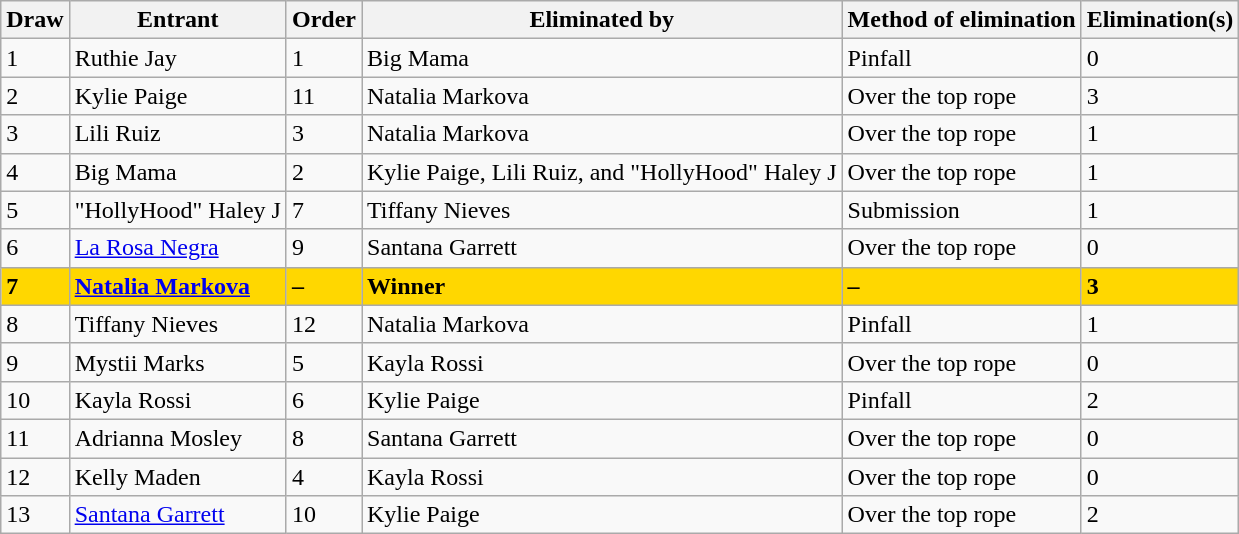<table class="wikitable sortable">
<tr>
<th>Draw</th>
<th>Entrant</th>
<th>Order</th>
<th>Eliminated by</th>
<th>Method of elimination</th>
<th>Elimination(s)</th>
</tr>
<tr>
<td>1</td>
<td>Ruthie Jay</td>
<td>1</td>
<td>Big Mama</td>
<td>Pinfall</td>
<td>0</td>
</tr>
<tr>
<td>2</td>
<td>Kylie Paige</td>
<td>11</td>
<td>Natalia Markova</td>
<td>Over the top rope</td>
<td>3</td>
</tr>
<tr>
<td>3</td>
<td>Lili Ruiz</td>
<td>3</td>
<td>Natalia Markova</td>
<td>Over the top rope</td>
<td>1</td>
</tr>
<tr>
<td>4</td>
<td>Big Mama</td>
<td>2</td>
<td>Kylie Paige, Lili Ruiz, and "HollyHood" Haley J</td>
<td>Over the top rope</td>
<td>1</td>
</tr>
<tr>
<td>5</td>
<td>"HollyHood" Haley J</td>
<td>7</td>
<td>Tiffany Nieves</td>
<td>Submission</td>
<td>1</td>
</tr>
<tr>
<td>6</td>
<td><a href='#'>La Rosa Negra</a></td>
<td>9</td>
<td>Santana Garrett</td>
<td>Over the top rope</td>
<td>0</td>
</tr>
<tr style="background: gold">
<td><strong>7</strong></td>
<td><strong><a href='#'>Natalia Markova</a></strong></td>
<td><strong>–</strong></td>
<td><strong>Winner</strong></td>
<td><strong>–</strong></td>
<td><strong>3</strong></td>
</tr>
<tr>
<td>8</td>
<td>Tiffany Nieves</td>
<td>12</td>
<td>Natalia Markova</td>
<td>Pinfall</td>
<td>1</td>
</tr>
<tr>
<td>9</td>
<td>Mystii Marks</td>
<td>5</td>
<td>Kayla Rossi</td>
<td>Over the top rope</td>
<td>0</td>
</tr>
<tr>
<td>10</td>
<td>Kayla Rossi</td>
<td>6</td>
<td>Kylie Paige</td>
<td>Pinfall</td>
<td>2</td>
</tr>
<tr>
<td>11</td>
<td>Adrianna Mosley</td>
<td>8</td>
<td>Santana Garrett</td>
<td>Over the top rope</td>
<td>0</td>
</tr>
<tr>
<td>12</td>
<td>Kelly Maden</td>
<td>4</td>
<td>Kayla Rossi</td>
<td>Over the top rope</td>
<td>0</td>
</tr>
<tr>
<td>13</td>
<td><a href='#'>Santana Garrett</a></td>
<td>10</td>
<td>Kylie Paige</td>
<td>Over the top rope</td>
<td>2</td>
</tr>
</table>
